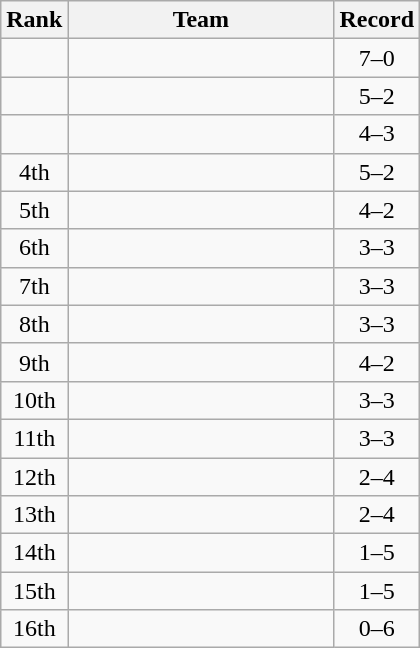<table class=wikitable style="text-align:center;">
<tr>
<th>Rank</th>
<th width=170>Team</th>
<th>Record</th>
</tr>
<tr>
<td></td>
<td align=left></td>
<td>7–0</td>
</tr>
<tr>
<td></td>
<td align=left></td>
<td>5–2</td>
</tr>
<tr>
<td></td>
<td align=left></td>
<td>4–3</td>
</tr>
<tr>
<td>4th</td>
<td align=left></td>
<td>5–2</td>
</tr>
<tr>
<td>5th</td>
<td align=left></td>
<td>4–2</td>
</tr>
<tr>
<td>6th</td>
<td align=left></td>
<td>3–3</td>
</tr>
<tr>
<td>7th</td>
<td align=left></td>
<td>3–3</td>
</tr>
<tr>
<td>8th</td>
<td align=left></td>
<td>3–3</td>
</tr>
<tr>
<td>9th</td>
<td align=left></td>
<td>4–2</td>
</tr>
<tr>
<td>10th</td>
<td align=left></td>
<td>3–3</td>
</tr>
<tr>
<td>11th</td>
<td align=left></td>
<td>3–3</td>
</tr>
<tr>
<td>12th</td>
<td align=left></td>
<td>2–4</td>
</tr>
<tr>
<td>13th</td>
<td align=left></td>
<td>2–4</td>
</tr>
<tr>
<td>14th</td>
<td align=left></td>
<td>1–5</td>
</tr>
<tr>
<td>15th</td>
<td align=left></td>
<td>1–5</td>
</tr>
<tr>
<td>16th</td>
<td align=left></td>
<td>0–6</td>
</tr>
</table>
